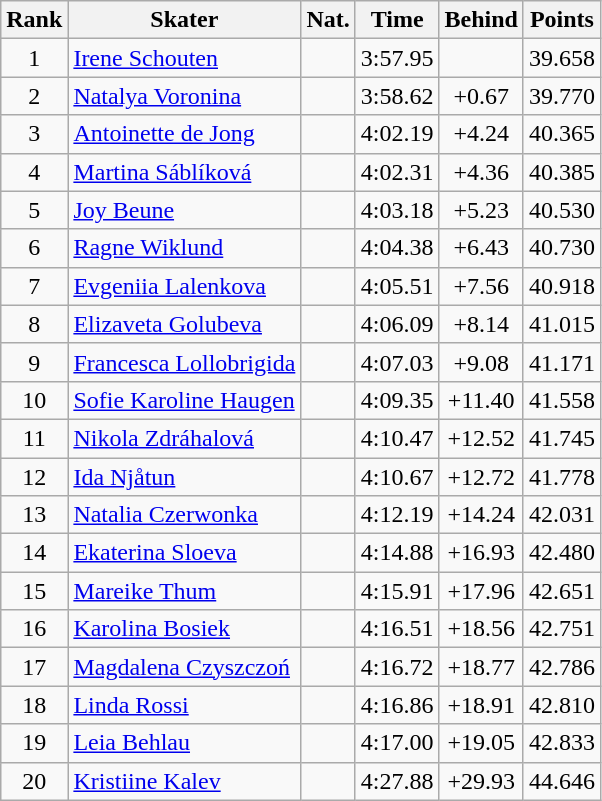<table class="wikitable sortable" style="text-align:center">
<tr>
<th>Rank</th>
<th>Skater</th>
<th>Nat.</th>
<th>Time</th>
<th>Behind</th>
<th>Points</th>
</tr>
<tr>
<td>1</td>
<td align=left><a href='#'>Irene Schouten</a></td>
<td></td>
<td>3:57.95</td>
<td></td>
<td>39.658</td>
</tr>
<tr>
<td>2</td>
<td align=left><a href='#'>Natalya Voronina</a></td>
<td></td>
<td>3:58.62</td>
<td>+0.67</td>
<td>39.770</td>
</tr>
<tr>
<td>3</td>
<td align=left><a href='#'>Antoinette de Jong</a></td>
<td></td>
<td>4:02.19</td>
<td>+4.24</td>
<td>40.365</td>
</tr>
<tr>
<td>4</td>
<td align=left><a href='#'>Martina Sáblíková</a></td>
<td></td>
<td>4:02.31</td>
<td>+4.36</td>
<td>40.385</td>
</tr>
<tr>
<td>5</td>
<td align=left><a href='#'>Joy Beune</a></td>
<td></td>
<td>4:03.18</td>
<td>+5.23</td>
<td>40.530</td>
</tr>
<tr>
<td>6</td>
<td align=left><a href='#'>Ragne Wiklund</a></td>
<td></td>
<td>4:04.38</td>
<td>+6.43</td>
<td>40.730</td>
</tr>
<tr>
<td>7</td>
<td align=left><a href='#'>Evgeniia Lalenkova</a></td>
<td></td>
<td>4:05.51</td>
<td>+7.56</td>
<td>40.918</td>
</tr>
<tr>
<td>8</td>
<td align=left><a href='#'>Elizaveta Golubeva</a></td>
<td></td>
<td>4:06.09</td>
<td>+8.14</td>
<td>41.015</td>
</tr>
<tr>
<td>9</td>
<td align=left><a href='#'>Francesca Lollobrigida</a></td>
<td></td>
<td>4:07.03</td>
<td>+9.08</td>
<td>41.171</td>
</tr>
<tr>
<td>10</td>
<td align=left><a href='#'>Sofie Karoline Haugen</a></td>
<td></td>
<td>4:09.35</td>
<td>+11.40</td>
<td>41.558</td>
</tr>
<tr>
<td>11</td>
<td align=left><a href='#'>Nikola Zdráhalová</a></td>
<td></td>
<td>4:10.47</td>
<td>+12.52</td>
<td>41.745</td>
</tr>
<tr>
<td>12</td>
<td align=left><a href='#'>Ida Njåtun</a></td>
<td></td>
<td>4:10.67</td>
<td>+12.72</td>
<td>41.778</td>
</tr>
<tr>
<td>13</td>
<td align=left><a href='#'>Natalia Czerwonka</a></td>
<td></td>
<td>4:12.19</td>
<td>+14.24</td>
<td>42.031</td>
</tr>
<tr>
<td>14</td>
<td align=left><a href='#'>Ekaterina Sloeva</a></td>
<td></td>
<td>4:14.88</td>
<td>+16.93</td>
<td>42.480</td>
</tr>
<tr>
<td>15</td>
<td align=left><a href='#'>Mareike Thum</a></td>
<td></td>
<td>4:15.91</td>
<td>+17.96</td>
<td>42.651</td>
</tr>
<tr>
<td>16</td>
<td align=left><a href='#'>Karolina Bosiek</a></td>
<td></td>
<td>4:16.51</td>
<td>+18.56</td>
<td>42.751</td>
</tr>
<tr>
<td>17</td>
<td align=left><a href='#'>Magdalena Czyszczoń</a></td>
<td></td>
<td>4:16.72</td>
<td>+18.77</td>
<td>42.786</td>
</tr>
<tr>
<td>18</td>
<td align=left><a href='#'>Linda Rossi</a></td>
<td></td>
<td>4:16.86</td>
<td>+18.91</td>
<td>42.810</td>
</tr>
<tr>
<td>19</td>
<td align=left><a href='#'>Leia Behlau</a></td>
<td></td>
<td>4:17.00</td>
<td>+19.05</td>
<td>42.833</td>
</tr>
<tr>
<td>20</td>
<td align=left><a href='#'>Kristiine Kalev</a></td>
<td></td>
<td>4:27.88</td>
<td>+29.93</td>
<td>44.646</td>
</tr>
</table>
